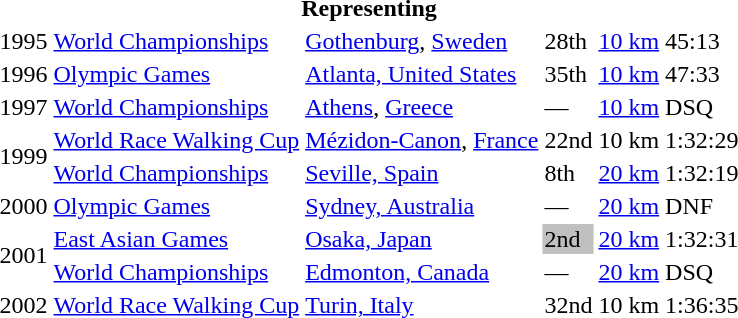<table>
<tr>
<th colspan="6">Representing </th>
</tr>
<tr>
<td>1995</td>
<td><a href='#'>World Championships</a></td>
<td><a href='#'>Gothenburg</a>, <a href='#'>Sweden</a></td>
<td>28th</td>
<td><a href='#'>10 km</a></td>
<td>45:13</td>
</tr>
<tr>
<td>1996</td>
<td><a href='#'>Olympic Games</a></td>
<td><a href='#'>Atlanta, United States</a></td>
<td>35th</td>
<td><a href='#'>10 km</a></td>
<td>47:33</td>
</tr>
<tr>
<td>1997</td>
<td><a href='#'>World Championships</a></td>
<td><a href='#'>Athens</a>, <a href='#'>Greece</a></td>
<td>—</td>
<td><a href='#'>10 km</a></td>
<td>DSQ</td>
</tr>
<tr>
<td rowspan=2>1999</td>
<td><a href='#'>World Race Walking Cup</a></td>
<td><a href='#'>Mézidon-Canon</a>, <a href='#'>France</a></td>
<td>22nd</td>
<td>10 km</td>
<td>1:32:29</td>
</tr>
<tr>
<td><a href='#'>World Championships</a></td>
<td><a href='#'>Seville, Spain</a></td>
<td>8th</td>
<td><a href='#'>20 km</a></td>
<td>1:32:19</td>
</tr>
<tr>
<td>2000</td>
<td><a href='#'>Olympic Games</a></td>
<td><a href='#'>Sydney, Australia</a></td>
<td>—</td>
<td><a href='#'>20 km</a></td>
<td>DNF</td>
</tr>
<tr>
<td rowspan=2>2001</td>
<td><a href='#'>East Asian Games</a></td>
<td><a href='#'>Osaka, Japan</a></td>
<td bgcolor="silver">2nd</td>
<td><a href='#'>20 km</a></td>
<td>1:32:31</td>
</tr>
<tr>
<td><a href='#'>World Championships</a></td>
<td><a href='#'>Edmonton, Canada</a></td>
<td>—</td>
<td><a href='#'>20 km</a></td>
<td>DSQ</td>
</tr>
<tr>
<td>2002</td>
<td><a href='#'>World Race Walking Cup</a></td>
<td><a href='#'>Turin, Italy</a></td>
<td>32nd</td>
<td>10 km</td>
<td>1:36:35</td>
</tr>
</table>
